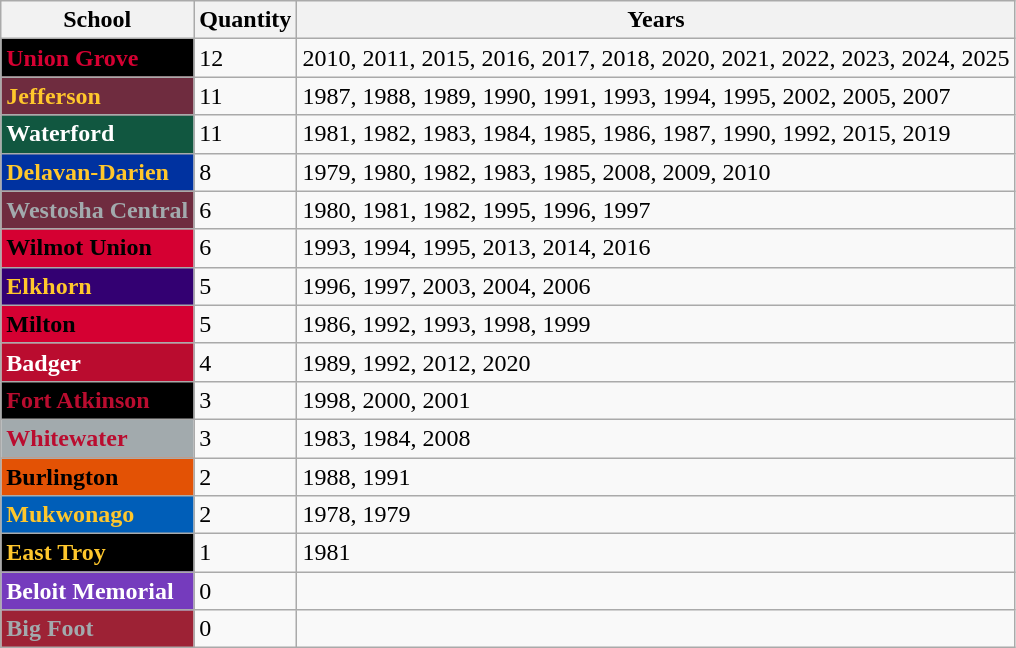<table class="wikitable">
<tr>
<th>School</th>
<th>Quantity</th>
<th>Years</th>
</tr>
<tr>
<td style="background: black; color: #d50032"><strong>Union Grove</strong></td>
<td>12</td>
<td>2010, 2011, 2015, 2016, 2017, 2018, 2020, 2021, 2022, 2023, 2024, 2025</td>
</tr>
<tr>
<td style="background: #6f2c3f; color: #ffc72c"><strong>Jefferson</strong></td>
<td>11</td>
<td>1987, 1988, 1989, 1990, 1991, 1993, 1994, 1995, 2002, 2005, 2007</td>
</tr>
<tr>
<td style="background: #115740; color: white"><strong>Waterford</strong></td>
<td>11</td>
<td>1981, 1982, 1983, 1984, 1985, 1986, 1987, 1990, 1992, 2015, 2019</td>
</tr>
<tr>
<td style="background: #0032a0; color: #ffc72c"><strong>Delavan-Darien</strong></td>
<td>8</td>
<td>1979, 1980, 1982, 1983, 1985, 2008, 2009, 2010</td>
</tr>
<tr>
<td style="background: #6f2c3f; color: #a2aaad"><strong>Westosha Central</strong></td>
<td>6</td>
<td>1980, 1981, 1982, 1995, 1996, 1997</td>
</tr>
<tr>
<td style="background: #d50032; color: black"><strong>Wilmot Union</strong></td>
<td>6</td>
<td>1993, 1994, 1995, 2013, 2014, 2016</td>
</tr>
<tr>
<td style="background: #330072; color: #ffc72c"><strong>Elkhorn</strong></td>
<td>5</td>
<td>1996, 1997, 2003, 2004, 2006</td>
</tr>
<tr>
<td style="background: #d50032; color: black"><strong>Milton</strong></td>
<td>5</td>
<td>1986, 1992, 1993, 1998, 1999</td>
</tr>
<tr>
<td style="background: #ba0c2f; color: white"><strong>Badger</strong></td>
<td>4</td>
<td>1989, 1992, 2012, 2020</td>
</tr>
<tr>
<td style="background: black; color: #ba0c2f"><strong>Fort Atkinson</strong></td>
<td>3</td>
<td>1998, 2000, 2001</td>
</tr>
<tr>
<td style="background: #a2aaad; color: #ba0c2f"><strong>Whitewater</strong></td>
<td>3</td>
<td>1983, 1984, 2008</td>
</tr>
<tr>
<td style="background: #e35205; color: black"><strong>Burlington</strong></td>
<td>2</td>
<td>1988, 1991</td>
</tr>
<tr>
<td style="background: #005eb8; color: #ffc72c"><strong>Mukwonago</strong></td>
<td>2</td>
<td>1978, 1979</td>
</tr>
<tr>
<td style="background: black; color: #ffc72c"><strong>East Troy</strong></td>
<td>1</td>
<td>1981</td>
</tr>
<tr>
<td style="background: #753bbd; color: white"><strong>Beloit Memorial</strong></td>
<td>0</td>
<td></td>
</tr>
<tr>
<td style="background: #9d2235; color: #a2aaad"><strong>Big Foot</strong></td>
<td>0</td>
<td></td>
</tr>
</table>
